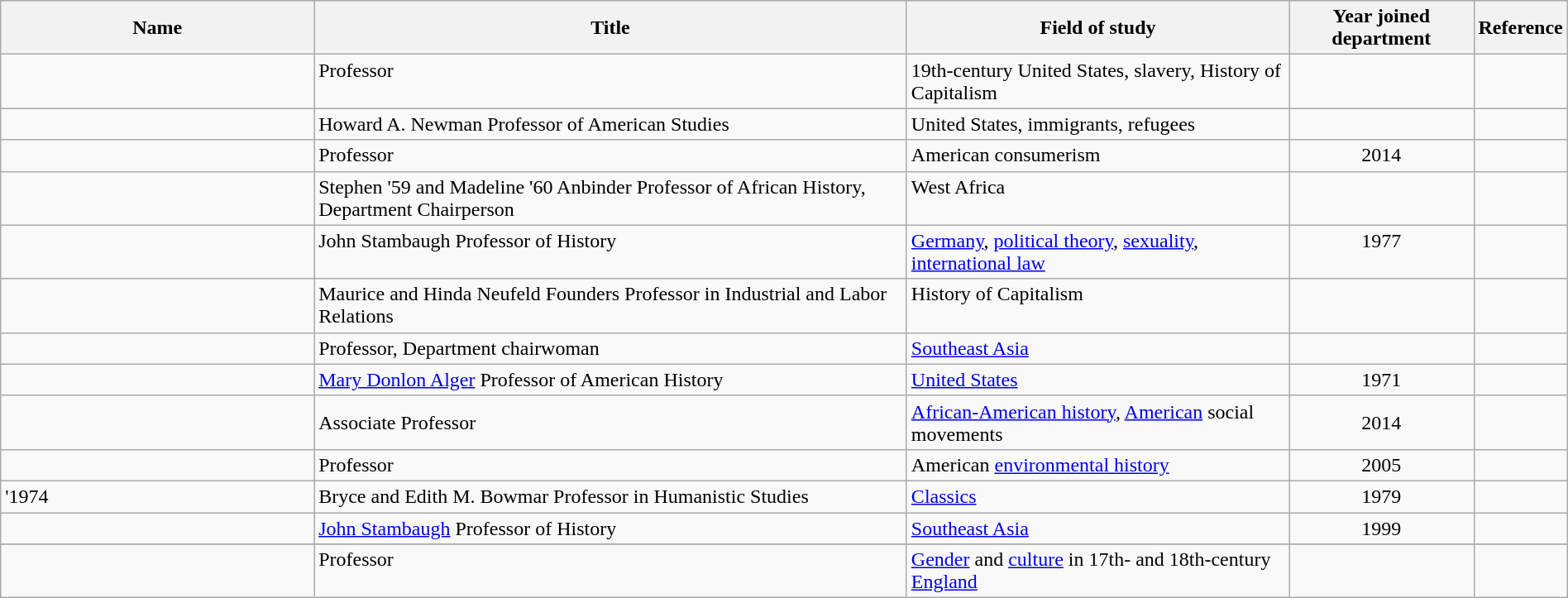<table class="wikitable sortable" style="width:100%">
<tr>
<th width="20%">Name</th>
<th width="*">Title</th>
<th width="*">Field of study</th>
<th width="*">Year joined department</th>
<th width="*" align="center">Reference</th>
</tr>
<tr valign="top">
<td></td>
<td>Professor</td>
<td>19th-century United States, slavery, History of Capitalism</td>
<td align="center"></td>
<td align="center"></td>
</tr>
<tr valign="top">
<td></td>
<td>Howard A. Newman Professor of American Studies</td>
<td>United States, immigrants, refugees</td>
<td align="center"></td>
<td align="center"></td>
</tr>
<tr valign="top">
<td></td>
<td>Professor</td>
<td>American consumerism</td>
<td align="center">2014</td>
<td align="center"></td>
</tr>
<tr valign="top">
<td></td>
<td>Stephen '59 and Madeline '60 Anbinder Professor of African History, Department Chairperson</td>
<td>West Africa</td>
<td align="center"></td>
<td align="center"></td>
</tr>
<tr valign="top">
<td></td>
<td>John Stambaugh Professor of History</td>
<td><a href='#'>Germany</a>, <a href='#'>political theory</a>, <a href='#'>sexuality</a>, <a href='#'>international law</a></td>
<td align="center">1977</td>
<td align="center"></td>
</tr>
<tr valign="top">
<td></td>
<td>Maurice and Hinda Neufeld Founders Professor in Industrial and Labor Relations</td>
<td>History of Capitalism</td>
<td align="center"></td>
<td align="center"></td>
</tr>
<tr valign="top">
<td></td>
<td>Professor, Department chairwoman</td>
<td><a href='#'>Southeast Asia</a></td>
<td align="center"></td>
<td align="center"></td>
</tr>
<tr valign="top">
<td></td>
<td><a href='#'>Mary Donlon Alger</a> Professor of American History</td>
<td><a href='#'>United States</a></td>
<td align="center">1971</td>
<td align="center"></td>
</tr>
<tr>
<td></td>
<td>Associate Professor</td>
<td><a href='#'>African-American history</a>, <a href='#'>American</a> social movements</td>
<td align="center">2014</td>
<td align="center"></td>
</tr>
<tr>
<td></td>
<td>Professor</td>
<td>American <a href='#'>environmental history</a></td>
<td align="center">2005</td>
<td align="center"></td>
</tr>
<tr>
<td> '1974</td>
<td>Bryce and Edith M. Bowmar Professor in Humanistic Studies</td>
<td><a href='#'>Classics</a></td>
<td align="center">1979</td>
<td align="center"></td>
</tr>
<tr valign="top">
<td></td>
<td><a href='#'>John Stambaugh</a> Professor of History</td>
<td><a href='#'>Southeast Asia</a></td>
<td align="center">1999</td>
<td align="center"></td>
</tr>
<tr>
</tr>
<tr valign="top">
<td></td>
<td>Professor</td>
<td><a href='#'>Gender</a> and <a href='#'>culture</a> in 17th- and 18th-century <a href='#'>England</a></td>
<td align="center"></td>
<td align="center"></td>
</tr>
</table>
